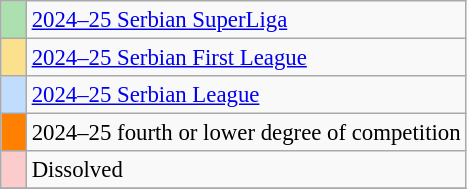<table class="wikitable" style="text-align:left; font-size:95%;">
<tr>
<td style="width:10px; background:#ace1af;"></td>
<td><a href='#'>2024–25 Serbian SuperLiga</a></td>
</tr>
<tr>
<td style="width:10px; background:#fbe08d;"></td>
<td><a href='#'>2024–25 Serbian First League</a></td>
</tr>
<tr>
<td style="width:10px; background:#c1ddfd;"></td>
<td><a href='#'>2024–25 Serbian League</a></td>
</tr>
<tr>
<td style="width:10px; background:#ff8000;"></td>
<td>2024–25 fourth or lower degree of competition</td>
</tr>
<tr>
<td style="width:10px; background:#fccccc;"></td>
<td>Dissolved</td>
</tr>
<tr>
</tr>
</table>
